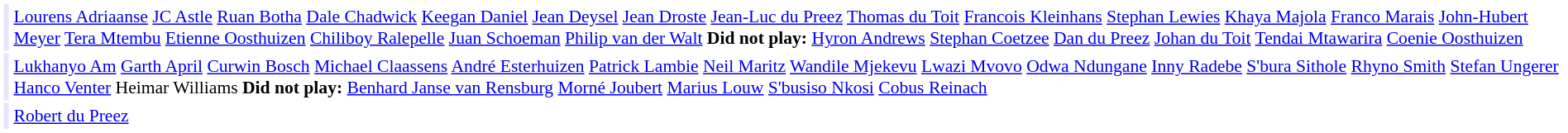<table cellpadding="2" style="border: 1px solid white; font-size:90%;">
<tr>
<td style="text-align:right;" bgcolor="lavender"></td>
<td style="text-align:left;"><a href='#'>Lourens Adriaanse</a> <a href='#'>JC Astle</a> <a href='#'>Ruan Botha</a> <a href='#'>Dale Chadwick</a> <a href='#'>Keegan Daniel</a> <a href='#'>Jean Deysel</a> <a href='#'>Jean Droste</a> <a href='#'>Jean-Luc du Preez</a> <a href='#'>Thomas du Toit</a> <a href='#'>Francois Kleinhans</a> <a href='#'>Stephan Lewies</a> <a href='#'>Khaya Majola</a> <a href='#'>Franco Marais</a> <a href='#'>John-Hubert Meyer</a> <a href='#'>Tera Mtembu</a> <a href='#'>Etienne Oosthuizen</a> <a href='#'>Chiliboy Ralepelle</a> <a href='#'>Juan Schoeman</a> <a href='#'>Philip van der Walt</a> <strong>Did not play:</strong> <a href='#'>Hyron Andrews</a> <a href='#'>Stephan Coetzee</a> <a href='#'>Dan du Preez</a> <a href='#'>Johan du Toit</a> <a href='#'>Tendai Mtawarira</a> <a href='#'>Coenie Oosthuizen</a></td>
</tr>
<tr>
<td style="text-align:right;" bgcolor="lavender"></td>
<td style="text-align:left;"><a href='#'>Lukhanyo Am</a> <a href='#'>Garth April</a> <a href='#'>Curwin Bosch</a> <a href='#'>Michael Claassens</a> <a href='#'>André Esterhuizen</a> <a href='#'>Patrick Lambie</a> <a href='#'>Neil Maritz</a> <a href='#'>Wandile Mjekevu</a> <a href='#'>Lwazi Mvovo</a> <a href='#'>Odwa Ndungane</a> <a href='#'>Inny Radebe</a> <a href='#'>S'bura Sithole</a> <a href='#'>Rhyno Smith</a> <a href='#'>Stefan Ungerer</a> <a href='#'>Hanco Venter</a> Heimar Williams <strong>Did not play:</strong> <a href='#'>Benhard Janse van Rensburg</a> <a href='#'>Morné Joubert</a> <a href='#'>Marius Louw</a> <a href='#'>S'busiso Nkosi</a> <a href='#'>Cobus Reinach</a></td>
</tr>
<tr>
<td style="text-align:right;" bgcolor="lavender"></td>
<td style="text-align:left;"><a href='#'>Robert du Preez</a></td>
</tr>
</table>
